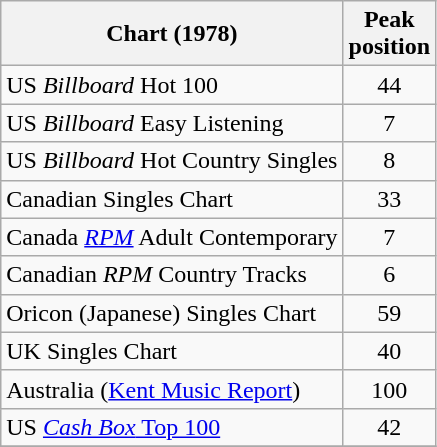<table class="wikitable sortable">
<tr>
<th>Chart (1978)</th>
<th>Peak<br>position</th>
</tr>
<tr>
<td>US <em>Billboard</em> Hot 100</td>
<td align="center">44</td>
</tr>
<tr>
<td>US <em>Billboard</em> Easy Listening</td>
<td align="center">7</td>
</tr>
<tr>
<td>US <em>Billboard</em> Hot Country Singles</td>
<td align="center">8</td>
</tr>
<tr>
<td>Canadian Singles Chart</td>
<td align="center">33</td>
</tr>
<tr>
<td>Canada <em><a href='#'>RPM</a></em> Adult Contemporary</td>
<td style="text-align:center;">7</td>
</tr>
<tr>
<td>Canadian <em>RPM</em> Country Tracks</td>
<td align="center">6</td>
</tr>
<tr>
<td>Oricon (Japanese) Singles Chart</td>
<td align="center">59</td>
</tr>
<tr>
<td>UK Singles Chart</td>
<td align="center">40</td>
</tr>
<tr>
<td>Australia (<a href='#'>Kent Music Report</a>)</td>
<td style="text-align:center;">100</td>
</tr>
<tr>
<td align="left">US <a href='#'><em>Cash Box</em> Top 100</a></td>
<td align="center">42</td>
</tr>
<tr>
</tr>
</table>
